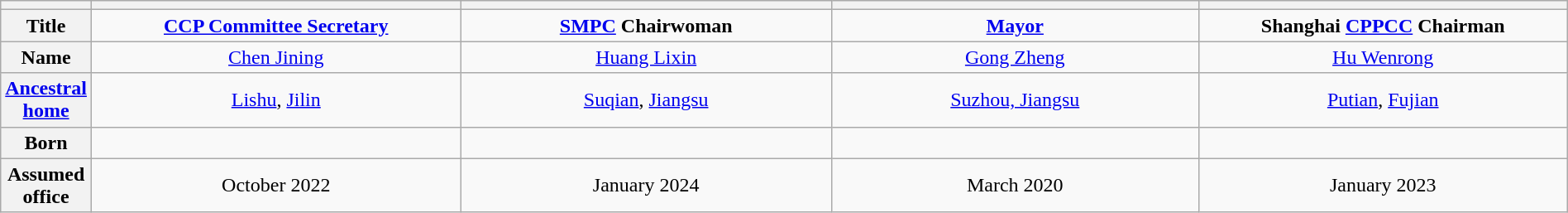<table class="wikitable" style="margin:1em auto 1em auto; text-align:center">
<tr>
<th></th>
<th style="width:25%"></th>
<th style="width:25%"></th>
<th style="width:25%"></th>
<th style="width:25%"></th>
</tr>
<tr>
<th>Title</th>
<td style="text-align:center;"><strong><a href='#'>CCP Committee Secretary</a></strong></td>
<td style="text-align:center;"><strong><a href='#'>SMPC</a> Chairwoman</strong></td>
<td style="text-align:center;"><strong><a href='#'>Mayor</a></strong></td>
<td style="text-align:center;"><strong>Shanghai <a href='#'>CPPCC</a> Chairman</strong></td>
</tr>
<tr>
<th>Name</th>
<td><a href='#'>Chen Jining</a></td>
<td><a href='#'>Huang Lixin</a></td>
<td><a href='#'>Gong Zheng</a></td>
<td><a href='#'>Hu Wenrong</a></td>
</tr>
<tr>
<th><a href='#'>Ancestral home</a></th>
<td><a href='#'>Lishu</a>, <a href='#'>Jilin</a></td>
<td><a href='#'>Suqian</a>, <a href='#'>Jiangsu</a></td>
<td><a href='#'>Suzhou, Jiangsu</a></td>
<td><a href='#'>Putian</a>, <a href='#'>Fujian</a></td>
</tr>
<tr>
<th>Born</th>
<td></td>
<td></td>
<td></td>
<td></td>
</tr>
<tr>
<th>Assumed office</th>
<td>October 2022</td>
<td>January 2024</td>
<td>March 2020</td>
<td>January 2023</td>
</tr>
</table>
